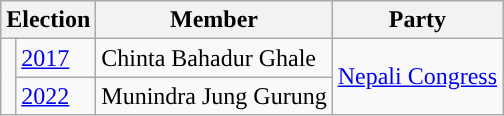<table class="wikitable">
<tr>
<th colspan="2">Election</th>
<th>Member</th>
<th>Party</th>
</tr>
<tr>
<td rowspan="2" style="background-color:"></td>
<td><a href='#'>2017</a></td>
<td>Chinta Bahadur Ghale</td>
<td rowspan="2"><a href='#'>Nepali Congress</a></td>
</tr>
<tr>
<td><a href='#'>2022</a></td>
<td>Munindra Jung Gurung</td>
</tr>
</table>
